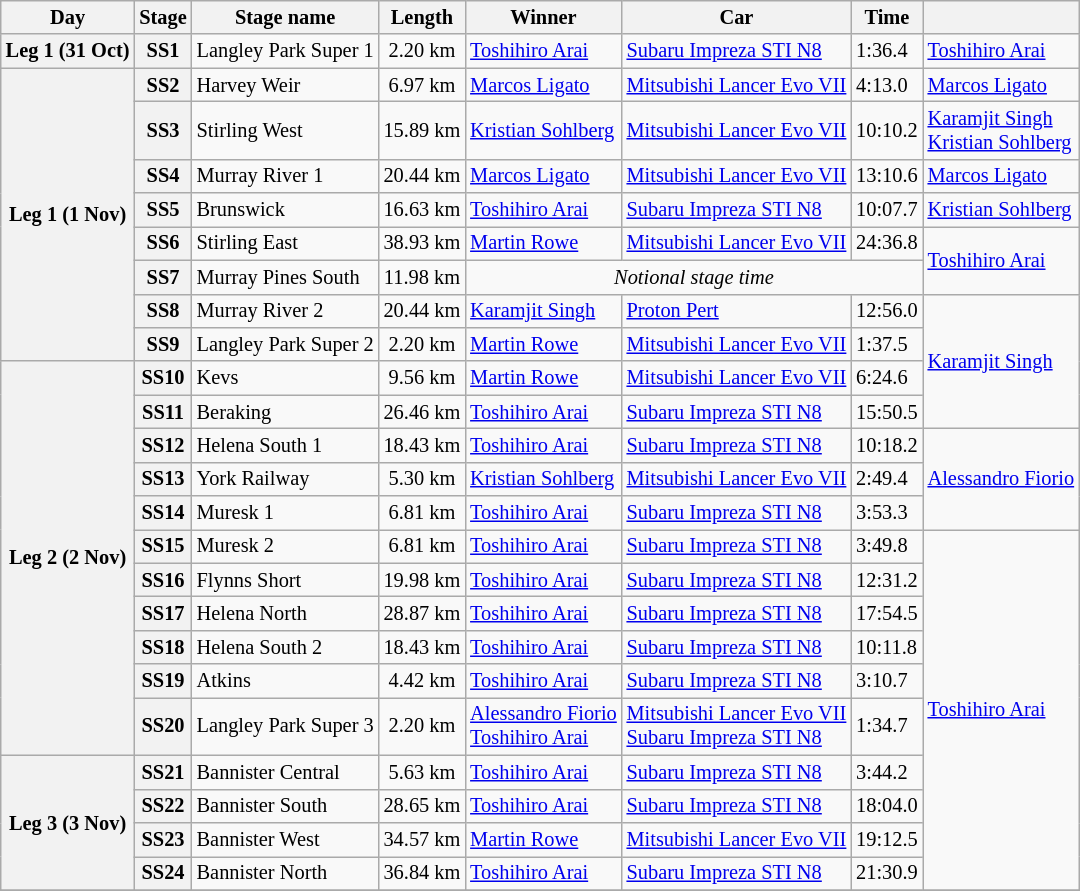<table class="wikitable" style="font-size: 85%;">
<tr>
<th>Day</th>
<th>Stage</th>
<th>Stage name</th>
<th>Length</th>
<th>Winner</th>
<th>Car</th>
<th>Time</th>
<th></th>
</tr>
<tr>
<th rowspan="1">Leg 1 (31 Oct)</th>
<th>SS1</th>
<td>Langley Park Super 1</td>
<td align="center">2.20 km</td>
<td> <a href='#'>Toshihiro Arai</a></td>
<td><a href='#'>Subaru Impreza STI N8</a></td>
<td>1:36.4</td>
<td rowspan="1"> <a href='#'>Toshihiro Arai</a></td>
</tr>
<tr>
<th rowspan="8">Leg 1 (1 Nov)</th>
<th>SS2</th>
<td>Harvey Weir</td>
<td align="center">6.97 km</td>
<td> <a href='#'>Marcos Ligato</a></td>
<td><a href='#'>Mitsubishi Lancer Evo VII</a></td>
<td>4:13.0</td>
<td rowspan="1"> <a href='#'>Marcos Ligato</a></td>
</tr>
<tr>
<th>SS3</th>
<td>Stirling West</td>
<td align="center">15.89 km</td>
<td> <a href='#'>Kristian Sohlberg</a></td>
<td><a href='#'>Mitsubishi Lancer Evo VII</a></td>
<td>10:10.2</td>
<td rowspan="1"> <a href='#'>Karamjit Singh</a><br> <a href='#'>Kristian Sohlberg</a></td>
</tr>
<tr>
<th>SS4</th>
<td>Murray River 1</td>
<td align="center">20.44 km</td>
<td> <a href='#'>Marcos Ligato</a></td>
<td><a href='#'>Mitsubishi Lancer Evo VII</a></td>
<td>13:10.6</td>
<td rowspan="1"> <a href='#'>Marcos Ligato</a></td>
</tr>
<tr>
<th>SS5</th>
<td>Brunswick</td>
<td align="center">16.63 km</td>
<td> <a href='#'>Toshihiro Arai</a></td>
<td><a href='#'>Subaru Impreza STI N8</a></td>
<td>10:07.7</td>
<td rowspan="1"> <a href='#'>Kristian Sohlberg</a></td>
</tr>
<tr>
<th>SS6</th>
<td>Stirling East</td>
<td align="center">38.93 km</td>
<td> <a href='#'>Martin Rowe</a></td>
<td><a href='#'>Mitsubishi Lancer Evo VII</a></td>
<td>24:36.8</td>
<td rowspan="2"> <a href='#'>Toshihiro Arai</a></td>
</tr>
<tr>
<th>SS7</th>
<td>Murray Pines South</td>
<td align="center">11.98 km</td>
<td colspan="3" align="center"><em>Notional stage time</em></td>
</tr>
<tr>
<th>SS8</th>
<td>Murray River 2</td>
<td align="center">20.44 km</td>
<td> <a href='#'>Karamjit Singh</a></td>
<td><a href='#'>Proton Pert</a></td>
<td>12:56.0</td>
<td rowspan="4"> <a href='#'>Karamjit Singh</a></td>
</tr>
<tr>
<th>SS9</th>
<td>Langley Park Super 2</td>
<td align="center">2.20 km</td>
<td> <a href='#'>Martin Rowe</a></td>
<td><a href='#'>Mitsubishi Lancer Evo VII</a></td>
<td>1:37.5</td>
</tr>
<tr>
<th rowspan="11">Leg 2 (2 Nov)</th>
<th>SS10</th>
<td>Kevs</td>
<td align="center">9.56 km</td>
<td> <a href='#'>Martin Rowe</a></td>
<td><a href='#'>Mitsubishi Lancer Evo VII</a></td>
<td>6:24.6</td>
</tr>
<tr>
<th>SS11</th>
<td>Beraking</td>
<td align="center">26.46 km</td>
<td> <a href='#'>Toshihiro Arai</a></td>
<td><a href='#'>Subaru Impreza STI N8</a></td>
<td>15:50.5</td>
</tr>
<tr>
<th>SS12</th>
<td>Helena South 1</td>
<td align="center">18.43 km</td>
<td> <a href='#'>Toshihiro Arai</a></td>
<td><a href='#'>Subaru Impreza STI N8</a></td>
<td>10:18.2</td>
<td rowspan="3"> <a href='#'>Alessandro Fiorio</a></td>
</tr>
<tr>
<th>SS13</th>
<td>York Railway</td>
<td align="center">5.30 km</td>
<td> <a href='#'>Kristian Sohlberg</a></td>
<td><a href='#'>Mitsubishi Lancer Evo VII</a></td>
<td>2:49.4</td>
</tr>
<tr>
<th>SS14</th>
<td>Muresk 1</td>
<td align="center">6.81 km</td>
<td> <a href='#'>Toshihiro Arai</a></td>
<td><a href='#'>Subaru Impreza STI N8</a></td>
<td>3:53.3</td>
</tr>
<tr>
<th>SS15</th>
<td>Muresk 2</td>
<td align="center">6.81 km</td>
<td> <a href='#'>Toshihiro Arai</a></td>
<td><a href='#'>Subaru Impreza STI N8</a></td>
<td>3:49.8</td>
<td rowspan="10"> <a href='#'>Toshihiro Arai</a></td>
</tr>
<tr>
<th>SS16</th>
<td>Flynns Short</td>
<td align="center">19.98 km</td>
<td> <a href='#'>Toshihiro Arai</a></td>
<td><a href='#'>Subaru Impreza STI N8</a></td>
<td>12:31.2</td>
</tr>
<tr>
<th>SS17</th>
<td>Helena North</td>
<td align="center">28.87 km</td>
<td> <a href='#'>Toshihiro Arai</a></td>
<td><a href='#'>Subaru Impreza STI N8</a></td>
<td>17:54.5</td>
</tr>
<tr>
<th>SS18</th>
<td>Helena South 2</td>
<td align="center">18.43 km</td>
<td> <a href='#'>Toshihiro Arai</a></td>
<td><a href='#'>Subaru Impreza STI N8</a></td>
<td>10:11.8</td>
</tr>
<tr>
<th>SS19</th>
<td>Atkins</td>
<td align="center">4.42 km</td>
<td> <a href='#'>Toshihiro Arai</a></td>
<td><a href='#'>Subaru Impreza STI N8</a></td>
<td>3:10.7</td>
</tr>
<tr>
<th>SS20</th>
<td>Langley Park Super 3</td>
<td align="center">2.20 km</td>
<td> <a href='#'>Alessandro Fiorio</a><br> <a href='#'>Toshihiro Arai</a></td>
<td><a href='#'>Mitsubishi Lancer Evo VII</a><br><a href='#'>Subaru Impreza STI N8</a></td>
<td>1:34.7</td>
</tr>
<tr>
<th rowspan="4">Leg 3 (3 Nov)</th>
<th>SS21</th>
<td>Bannister Central</td>
<td align="center">5.63 km</td>
<td> <a href='#'>Toshihiro Arai</a></td>
<td><a href='#'>Subaru Impreza STI N8</a></td>
<td>3:44.2</td>
</tr>
<tr>
<th>SS22</th>
<td>Bannister South</td>
<td align="center">28.65 km</td>
<td> <a href='#'>Toshihiro Arai</a></td>
<td><a href='#'>Subaru Impreza STI N8</a></td>
<td>18:04.0</td>
</tr>
<tr>
<th>SS23</th>
<td>Bannister West</td>
<td align="center">34.57 km</td>
<td> <a href='#'>Martin Rowe</a></td>
<td><a href='#'>Mitsubishi Lancer Evo VII</a></td>
<td>19:12.5</td>
</tr>
<tr>
<th>SS24</th>
<td>Bannister North</td>
<td align="center">36.84 km</td>
<td> <a href='#'>Toshihiro Arai</a></td>
<td><a href='#'>Subaru Impreza STI N8</a></td>
<td>21:30.9</td>
</tr>
<tr>
</tr>
</table>
